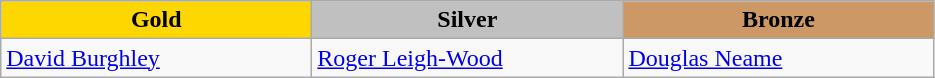<table class="wikitable" style="text-align:left">
<tr align="center">
<td width=200 bgcolor=gold><strong>Gold</strong></td>
<td width=200 bgcolor=silver><strong>Silver</strong></td>
<td width=200 bgcolor=CC9966><strong>Bronze</strong></td>
</tr>
<tr>
<td><a href='#'>David Burghley</a><br><em></em></td>
<td><a href='#'>Roger Leigh-Wood</a><br><em></em></td>
<td><a href='#'>Douglas Neame</a><br><em></em></td>
</tr>
</table>
